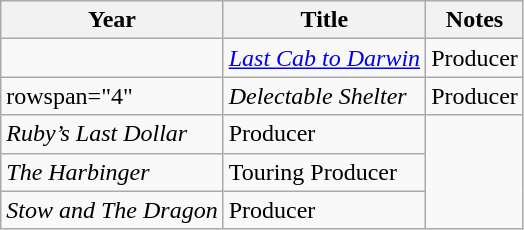<table class="wikitable">
<tr>
<th>Year</th>
<th>Title</th>
<th>Notes</th>
</tr>
<tr>
<td></td>
<td><em><a href='#'>Last Cab to Darwin</a></em></td>
<td>Producer</td>
</tr>
<tr>
<td>rowspan="4" </td>
<td><em>Delectable Shelter</em></td>
<td>Producer</td>
</tr>
<tr>
<td><em>Ruby’s Last Dollar</em></td>
<td>Producer</td>
</tr>
<tr>
<td><em>The Harbinger</em></td>
<td>Touring Producer</td>
</tr>
<tr>
<td><em>Stow and The Dragon</em></td>
<td>Producer</td>
</tr>
</table>
